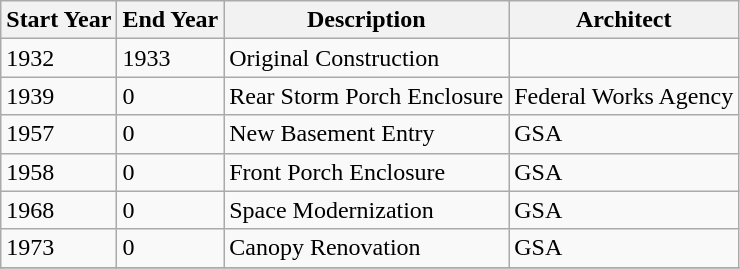<table class="wikitable">
<tr>
<th>Start Year</th>
<th>End Year</th>
<th>Description</th>
<th>Architect</th>
</tr>
<tr>
<td>1932</td>
<td>1933</td>
<td>Original Construction</td>
<td></td>
</tr>
<tr>
<td>1939</td>
<td>0</td>
<td>Rear Storm Porch Enclosure</td>
<td>Federal Works Agency</td>
</tr>
<tr>
<td>1957</td>
<td>0</td>
<td>New Basement Entry</td>
<td>GSA</td>
</tr>
<tr>
<td>1958</td>
<td>0</td>
<td>Front Porch Enclosure</td>
<td>GSA</td>
</tr>
<tr>
<td>1968</td>
<td>0</td>
<td>Space Modernization</td>
<td>GSA</td>
</tr>
<tr>
<td>1973</td>
<td>0</td>
<td>Canopy Renovation</td>
<td>GSA</td>
</tr>
<tr>
</tr>
</table>
